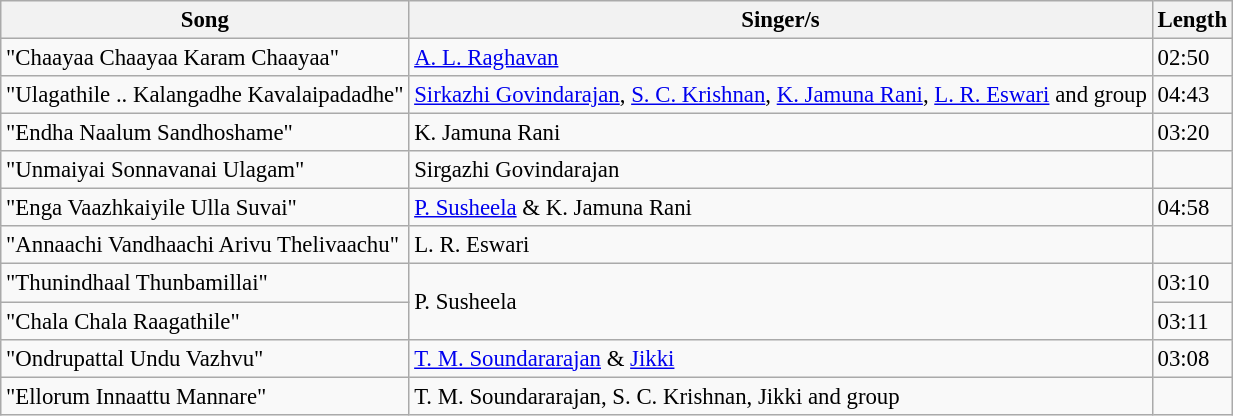<table class="wikitable" style="font-size:95%;">
<tr>
<th>Song</th>
<th>Singer/s</th>
<th>Length</th>
</tr>
<tr>
<td>"Chaayaa Chaayaa Karam Chaayaa"</td>
<td><a href='#'>A. L. Raghavan</a></td>
<td>02:50</td>
</tr>
<tr>
<td>"Ulagathile .. Kalangadhe Kavalaipadadhe"</td>
<td><a href='#'>Sirkazhi Govindarajan</a>, <a href='#'>S. C. Krishnan</a>, <a href='#'>K. Jamuna Rani</a>, <a href='#'>L. R. Eswari</a> and group</td>
<td>04:43</td>
</tr>
<tr>
<td>"Endha Naalum Sandhoshame"</td>
<td>K. Jamuna Rani</td>
<td>03:20</td>
</tr>
<tr>
<td>"Unmaiyai Sonnavanai Ulagam"</td>
<td>Sirgazhi Govindarajan</td>
<td></td>
</tr>
<tr>
<td>"Enga Vaazhkaiyile Ulla Suvai"</td>
<td><a href='#'>P. Susheela</a> & K. Jamuna Rani</td>
<td>04:58</td>
</tr>
<tr>
<td>"Annaachi Vandhaachi Arivu Thelivaachu"</td>
<td>L. R. Eswari</td>
<td></td>
</tr>
<tr>
<td>"Thunindhaal Thunbamillai"</td>
<td rowspan=2>P. Susheela</td>
<td>03:10</td>
</tr>
<tr>
<td>"Chala Chala Raagathile"</td>
<td>03:11</td>
</tr>
<tr>
<td>"Ondrupattal Undu Vazhvu"</td>
<td><a href='#'>T. M. Soundararajan</a> & <a href='#'>Jikki</a></td>
<td>03:08</td>
</tr>
<tr>
<td>"Ellorum Innaattu Mannare"</td>
<td>T. M. Soundararajan, S. C. Krishnan, Jikki and group</td>
<td></td>
</tr>
</table>
